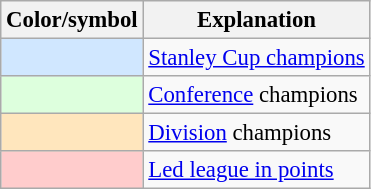<table class="wikitable" style="font-size:95%">
<tr>
<th scope="col">Color/symbol</th>
<th scope="col">Explanation</th>
</tr>
<tr>
<th scope="row" style="background:#D0E7FF"></th>
<td><a href='#'>Stanley Cup champions</a></td>
</tr>
<tr>
<th scope="row" style="background:#DDFFDD"></th>
<td><a href='#'>Conference</a> champions</td>
</tr>
<tr>
<th scope="row" style="background:#FFE6BD"></th>
<td><a href='#'>Division</a> champions</td>
</tr>
<tr>
<th scope="row" style="background:#FFCCCC"></th>
<td><a href='#'>Led league in points</a></td>
</tr>
</table>
